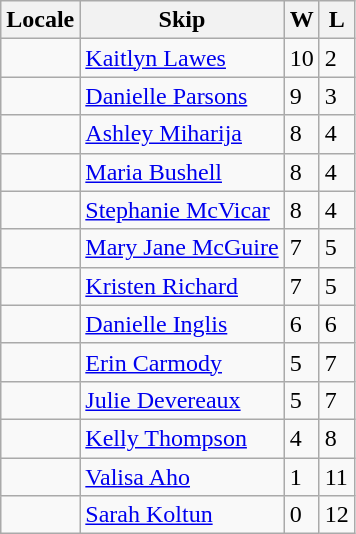<table class="wikitable" border="1">
<tr>
<th>Locale</th>
<th>Skip</th>
<th>W</th>
<th>L</th>
</tr>
<tr>
<td></td>
<td><a href='#'>Kaitlyn Lawes</a></td>
<td>10</td>
<td>2</td>
</tr>
<tr>
<td></td>
<td><a href='#'>Danielle Parsons</a></td>
<td>9</td>
<td>3</td>
</tr>
<tr>
<td></td>
<td><a href='#'>Ashley Miharija</a></td>
<td>8</td>
<td>4</td>
</tr>
<tr>
<td></td>
<td><a href='#'>Maria Bushell</a></td>
<td>8</td>
<td>4</td>
</tr>
<tr>
<td></td>
<td><a href='#'>Stephanie McVicar</a></td>
<td>8</td>
<td>4</td>
</tr>
<tr>
<td></td>
<td><a href='#'>Mary Jane McGuire</a></td>
<td>7</td>
<td>5</td>
</tr>
<tr>
<td></td>
<td><a href='#'>Kristen Richard</a></td>
<td>7</td>
<td>5</td>
</tr>
<tr>
<td></td>
<td><a href='#'>Danielle Inglis</a></td>
<td>6</td>
<td>6</td>
</tr>
<tr>
<td></td>
<td><a href='#'>Erin Carmody</a></td>
<td>5</td>
<td>7</td>
</tr>
<tr>
<td></td>
<td><a href='#'>Julie Devereaux</a></td>
<td>5</td>
<td>7</td>
</tr>
<tr>
<td></td>
<td><a href='#'>Kelly Thompson</a></td>
<td>4</td>
<td>8</td>
</tr>
<tr>
<td></td>
<td><a href='#'>Valisa Aho</a></td>
<td>1</td>
<td>11</td>
</tr>
<tr>
<td></td>
<td><a href='#'>Sarah Koltun</a></td>
<td>0</td>
<td>12</td>
</tr>
</table>
